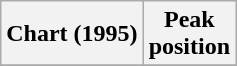<table class="wikitable plainrowheaders">
<tr>
<th scope="col">Chart (1995)</th>
<th scope="col">Peak<br>position</th>
</tr>
<tr>
</tr>
</table>
